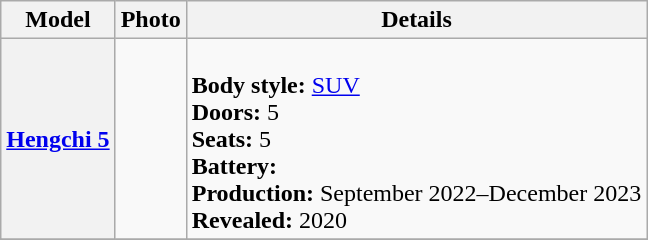<table class="wikitable">
<tr>
<th>Model</th>
<th>Photo</th>
<th>Details</th>
</tr>
<tr>
<th><a href='#'>Hengchi 5</a></th>
<td></td>
<td><br><strong>Body style:</strong> <a href='#'>SUV</a><br><strong>Doors:</strong> 5<br><strong>Seats:</strong> 5<br><strong>Battery:</strong><br><strong>Production:</strong> September 2022–December 2023<br><strong>Revealed:</strong> 2020</td>
</tr>
<tr>
</tr>
</table>
